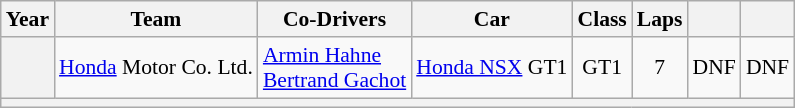<table class="wikitable" style="text-align:center; font-size:90%">
<tr>
<th>Year</th>
<th>Team</th>
<th>Co-Drivers</th>
<th>Car</th>
<th>Class</th>
<th>Laps</th>
<th></th>
<th></th>
</tr>
<tr>
<th></th>
<td align="left" nowrap> <a href='#'>Honda</a> Motor Co. Ltd.</td>
<td align="left" nowrap> <a href='#'>Armin Hahne</a><br> <a href='#'>Bertrand Gachot</a></td>
<td align="left" nowrap><a href='#'>Honda NSX</a> GT1</td>
<td>GT1</td>
<td>7</td>
<td>DNF</td>
<td>DNF</td>
</tr>
<tr>
<th colspan="8"></th>
</tr>
</table>
